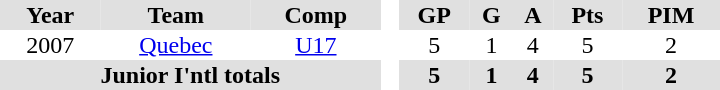<table border="0" cellpadding="1" cellspacing="0" ID="Table3" style="text-align:center; width:30em">
<tr ALIGN="center" bgcolor="#e0e0e0">
<th>Year</th>
<th>Team</th>
<th>Comp</th>
<th ALIGN="center" rowspan="99" bgcolor="#ffffff"> </th>
<th>GP</th>
<th>G</th>
<th>A</th>
<th>Pts</th>
<th>PIM</th>
</tr>
<tr ALIGN="center">
<td>2007</td>
<td><a href='#'>Quebec</a></td>
<td><a href='#'>U17</a></td>
<td>5</td>
<td>1</td>
<td>4</td>
<td>5</td>
<td>2</td>
</tr>
<tr bgcolor="#e0e0e0">
<th colspan="3">Junior I'ntl totals</th>
<th>5</th>
<th>1</th>
<th>4</th>
<th>5</th>
<th>2</th>
</tr>
</table>
